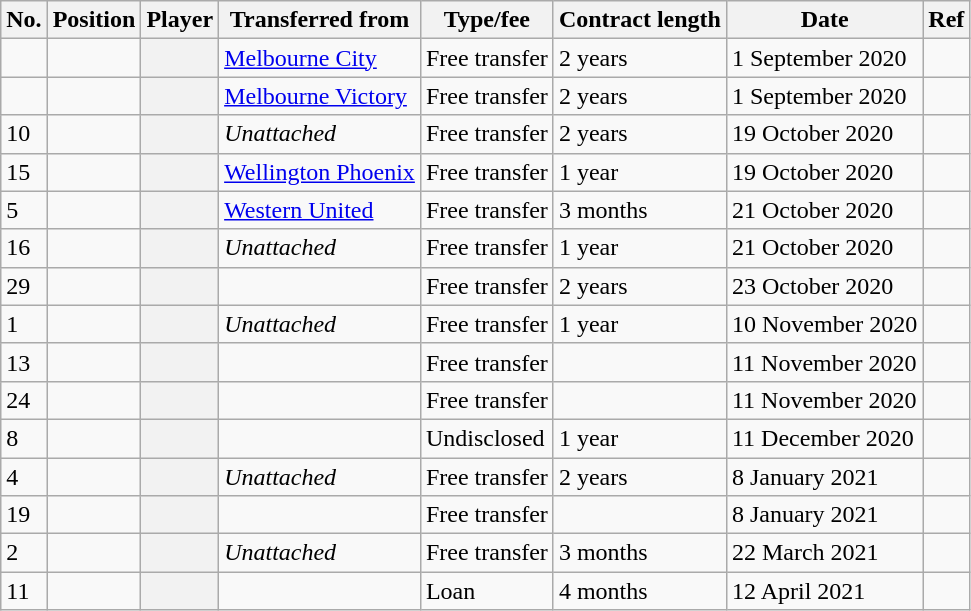<table class="wikitable plainrowheaders sortable" style="text-align:center; text-align:left">
<tr>
<th scope="col">No.</th>
<th scope="col">Position</th>
<th scope="col">Player</th>
<th scope="col">Transferred from</th>
<th scope="col">Type/fee</th>
<th scope="col">Contract length</th>
<th scope="col">Date</th>
<th scope="col" class="unsortable">Ref</th>
</tr>
<tr>
<td></td>
<td></td>
<th scope="row"></th>
<td><a href='#'>Melbourne City</a></td>
<td>Free transfer</td>
<td>2 years</td>
<td>1 September 2020</td>
<td></td>
</tr>
<tr>
<td></td>
<td></td>
<th scope="row"></th>
<td><a href='#'>Melbourne Victory</a></td>
<td>Free transfer</td>
<td>2 years</td>
<td>1 September 2020</td>
<td></td>
</tr>
<tr>
<td>10</td>
<td></td>
<th scope="row"></th>
<td><em>Unattached</em></td>
<td>Free transfer</td>
<td>2 years</td>
<td>19 October 2020</td>
<td></td>
</tr>
<tr>
<td>15</td>
<td></td>
<th scope="row"></th>
<td><a href='#'>Wellington Phoenix</a></td>
<td>Free transfer</td>
<td>1 year</td>
<td>19 October 2020</td>
<td></td>
</tr>
<tr>
<td>5</td>
<td></td>
<th scope="row"></th>
<td><a href='#'>Western United</a></td>
<td>Free transfer</td>
<td>3 months</td>
<td>21 October 2020</td>
<td></td>
</tr>
<tr>
<td>16</td>
<td></td>
<th scope="row"></th>
<td><em>Unattached</em></td>
<td>Free transfer</td>
<td>1 year</td>
<td>21 October 2020</td>
<td></td>
</tr>
<tr>
<td>29</td>
<td></td>
<th scope="row"></th>
<td></td>
<td>Free transfer</td>
<td>2 years</td>
<td>23 October 2020</td>
<td></td>
</tr>
<tr>
<td>1</td>
<td></td>
<th scope="row"></th>
<td><em>Unattached</em></td>
<td>Free transfer</td>
<td>1 year</td>
<td>10 November 2020</td>
<td></td>
</tr>
<tr>
<td>13</td>
<td></td>
<th scope="row"></th>
<td></td>
<td>Free transfer</td>
<td></td>
<td>11 November 2020</td>
<td></td>
</tr>
<tr>
<td>24</td>
<td></td>
<th scope="row"></th>
<td></td>
<td>Free transfer</td>
<td></td>
<td>11 November 2020</td>
<td></td>
</tr>
<tr>
<td>8</td>
<td></td>
<th scope="row"></th>
<td></td>
<td>Undisclosed</td>
<td>1 year</td>
<td>11 December 2020</td>
<td></td>
</tr>
<tr>
<td>4</td>
<td></td>
<th scope="row"></th>
<td><em>Unattached</em></td>
<td>Free transfer</td>
<td>2 years</td>
<td>8 January 2021</td>
<td></td>
</tr>
<tr>
<td>19</td>
<td></td>
<th scope="row"></th>
<td></td>
<td>Free transfer</td>
<td></td>
<td>8 January 2021</td>
<td></td>
</tr>
<tr>
<td>2</td>
<td></td>
<th scope="row"></th>
<td><em>Unattached</em></td>
<td>Free transfer</td>
<td>3 months</td>
<td>22 March 2021</td>
<td></td>
</tr>
<tr>
<td>11</td>
<td></td>
<th scope="row"></th>
<td></td>
<td>Loan</td>
<td>4 months</td>
<td>12 April 2021</td>
<td></td>
</tr>
</table>
